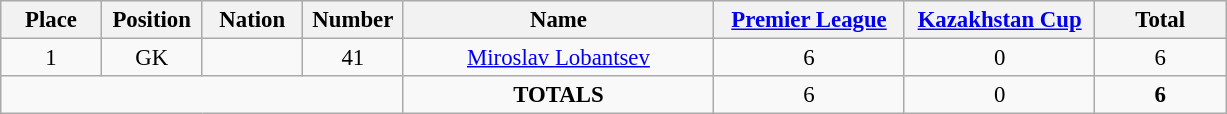<table class="wikitable" style="font-size: 95%; text-align: center;">
<tr>
<th width=60>Place</th>
<th width=60>Position</th>
<th width=60>Nation</th>
<th width=60>Number</th>
<th width=200>Name</th>
<th width=120><a href='#'>Premier League</a></th>
<th width=120><a href='#'>Kazakhstan Cup</a></th>
<th width=80>Total</th>
</tr>
<tr>
<td>1</td>
<td>GK</td>
<td></td>
<td>41</td>
<td><a href='#'>Miroslav Lobantsev</a></td>
<td>6</td>
<td>0</td>
<td>6</td>
</tr>
<tr>
<td colspan="4"></td>
<td><strong>TOTALS</strong></td>
<td>6</td>
<td>0</td>
<td><strong>6</strong></td>
</tr>
</table>
